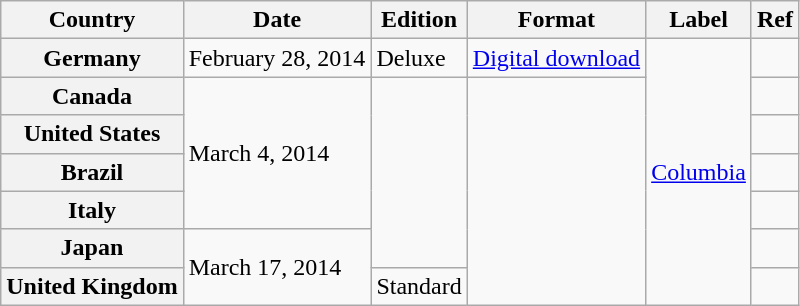<table class="wikitable plainrowheaders">
<tr Louder sold 55,000 copies in its first week released in the US peaking at #4>
<th scope="col">Country</th>
<th scope="col">Date</th>
<th scope="col">Edition</th>
<th scope="col">Format</th>
<th scope="col">Label</th>
<th scope="col">Ref</th>
</tr>
<tr>
<th scope="row">Germany</th>
<td>February 28, 2014</td>
<td>Deluxe</td>
<td><a href='#'>Digital download</a></td>
<td rowspan="7"><a href='#'>Columbia</a></td>
<td></td>
</tr>
<tr>
<th scope="row">Canada</th>
<td rowspan="4">March 4, 2014</td>
<td rowspan="5"></td>
<td rowspan="6"></td>
<td></td>
</tr>
<tr>
<th scope="row">United States</th>
<td></td>
</tr>
<tr>
<th scope="row">Brazil</th>
<td></td>
</tr>
<tr>
<th scope="row">Italy</th>
<td></td>
</tr>
<tr>
<th scope="row">Japan</th>
<td rowspan="2">March 17, 2014</td>
<td></td>
</tr>
<tr>
<th scope="row">United Kingdom</th>
<td>Standard</td>
<td></td>
</tr>
</table>
